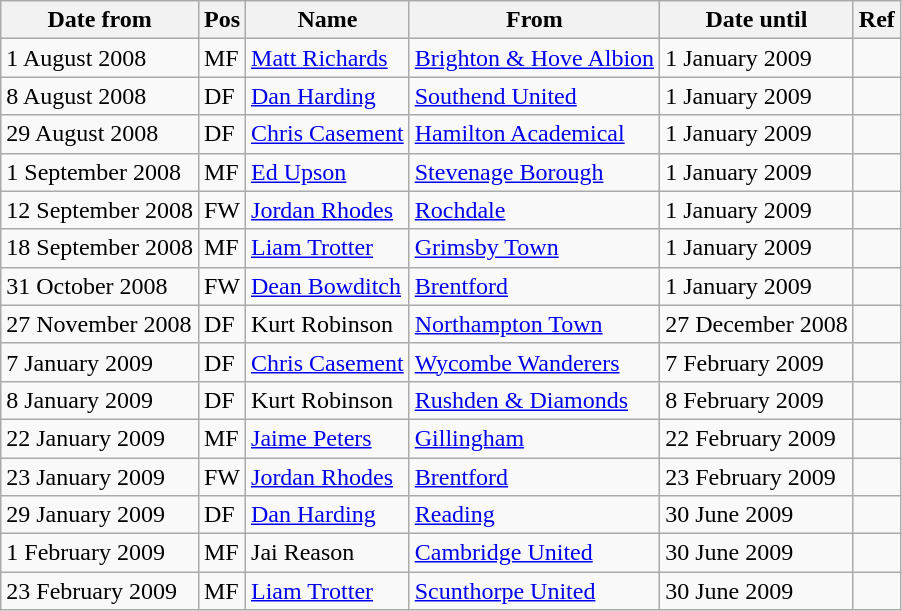<table class="wikitable">
<tr>
<th>Date from</th>
<th>Pos</th>
<th>Name</th>
<th>From</th>
<th>Date until</th>
<th>Ref</th>
</tr>
<tr>
<td>1 August 2008</td>
<td>MF</td>
<td> <a href='#'>Matt Richards</a></td>
<td> <a href='#'>Brighton & Hove Albion</a></td>
<td>1 January 2009</td>
<td></td>
</tr>
<tr>
<td>8 August 2008</td>
<td>DF</td>
<td> <a href='#'>Dan Harding</a></td>
<td> <a href='#'>Southend United</a></td>
<td>1 January 2009</td>
<td></td>
</tr>
<tr>
<td>29 August 2008</td>
<td>DF</td>
<td> <a href='#'>Chris Casement</a></td>
<td> <a href='#'>Hamilton Academical</a></td>
<td>1 January 2009</td>
<td></td>
</tr>
<tr>
<td>1 September 2008</td>
<td>MF</td>
<td> <a href='#'>Ed Upson</a></td>
<td> <a href='#'>Stevenage Borough</a></td>
<td>1 January 2009</td>
<td></td>
</tr>
<tr>
<td>12 September 2008</td>
<td>FW</td>
<td> <a href='#'>Jordan Rhodes</a></td>
<td> <a href='#'>Rochdale</a></td>
<td>1 January 2009</td>
<td></td>
</tr>
<tr>
<td>18 September 2008</td>
<td>MF</td>
<td> <a href='#'>Liam Trotter</a></td>
<td> <a href='#'>Grimsby Town</a></td>
<td>1 January 2009</td>
<td></td>
</tr>
<tr>
<td>31 October 2008</td>
<td>FW</td>
<td> <a href='#'>Dean Bowditch</a></td>
<td> <a href='#'>Brentford</a></td>
<td>1 January 2009</td>
<td></td>
</tr>
<tr>
<td>27 November 2008</td>
<td>DF</td>
<td> Kurt Robinson</td>
<td> <a href='#'>Northampton Town</a></td>
<td>27 December 2008</td>
<td></td>
</tr>
<tr>
<td>7 January 2009</td>
<td>DF</td>
<td> <a href='#'>Chris Casement</a></td>
<td> <a href='#'>Wycombe Wanderers</a></td>
<td>7 February 2009</td>
<td></td>
</tr>
<tr>
<td>8 January 2009</td>
<td>DF</td>
<td> Kurt Robinson</td>
<td> <a href='#'>Rushden & Diamonds</a></td>
<td>8 February 2009</td>
<td></td>
</tr>
<tr>
<td>22 January 2009</td>
<td>MF</td>
<td> <a href='#'>Jaime Peters</a></td>
<td> <a href='#'>Gillingham</a></td>
<td>22 February 2009</td>
<td></td>
</tr>
<tr>
<td>23 January 2009</td>
<td>FW</td>
<td> <a href='#'>Jordan Rhodes</a></td>
<td> <a href='#'>Brentford</a></td>
<td>23 February 2009</td>
<td></td>
</tr>
<tr>
<td>29 January 2009</td>
<td>DF</td>
<td> <a href='#'>Dan Harding</a></td>
<td> <a href='#'>Reading</a></td>
<td>30 June 2009</td>
<td></td>
</tr>
<tr>
<td>1 February 2009</td>
<td>MF</td>
<td> Jai Reason</td>
<td> <a href='#'>Cambridge United</a></td>
<td>30 June 2009</td>
<td></td>
</tr>
<tr>
<td>23 February 2009</td>
<td>MF</td>
<td> <a href='#'>Liam Trotter</a></td>
<td> <a href='#'>Scunthorpe United</a></td>
<td>30 June 2009</td>
<td></td>
</tr>
</table>
